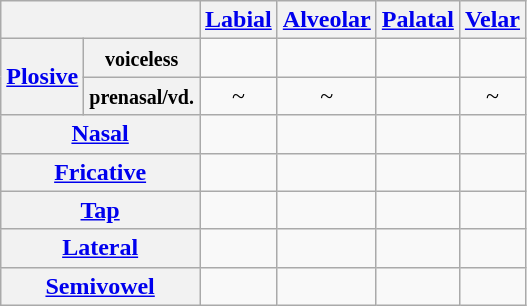<table class="wikitable" style="text-align:center">
<tr>
<th colspan="2"></th>
<th><a href='#'>Labial</a></th>
<th><a href='#'>Alveolar</a></th>
<th><a href='#'>Palatal</a></th>
<th><a href='#'>Velar</a></th>
</tr>
<tr>
<th rowspan="2"><a href='#'>Plosive</a></th>
<th><small>voiceless</small></th>
<td></td>
<td></td>
<td></td>
<td></td>
</tr>
<tr>
<th><small>prenasal/vd.</small></th>
<td> ~ </td>
<td> ~ </td>
<td></td>
<td> ~ </td>
</tr>
<tr>
<th colspan="2"><a href='#'>Nasal</a></th>
<td></td>
<td></td>
<td></td>
<td></td>
</tr>
<tr>
<th colspan="2"><a href='#'>Fricative</a></th>
<td></td>
<td></td>
<td></td>
<td></td>
</tr>
<tr>
<th colspan="2"><a href='#'>Tap</a></th>
<td></td>
<td></td>
<td></td>
<td></td>
</tr>
<tr>
<th colspan="2"><a href='#'>Lateral</a></th>
<td></td>
<td></td>
<td></td>
<td></td>
</tr>
<tr>
<th colspan="2"><a href='#'>Semivowel</a></th>
<td></td>
<td></td>
<td></td>
<td></td>
</tr>
</table>
